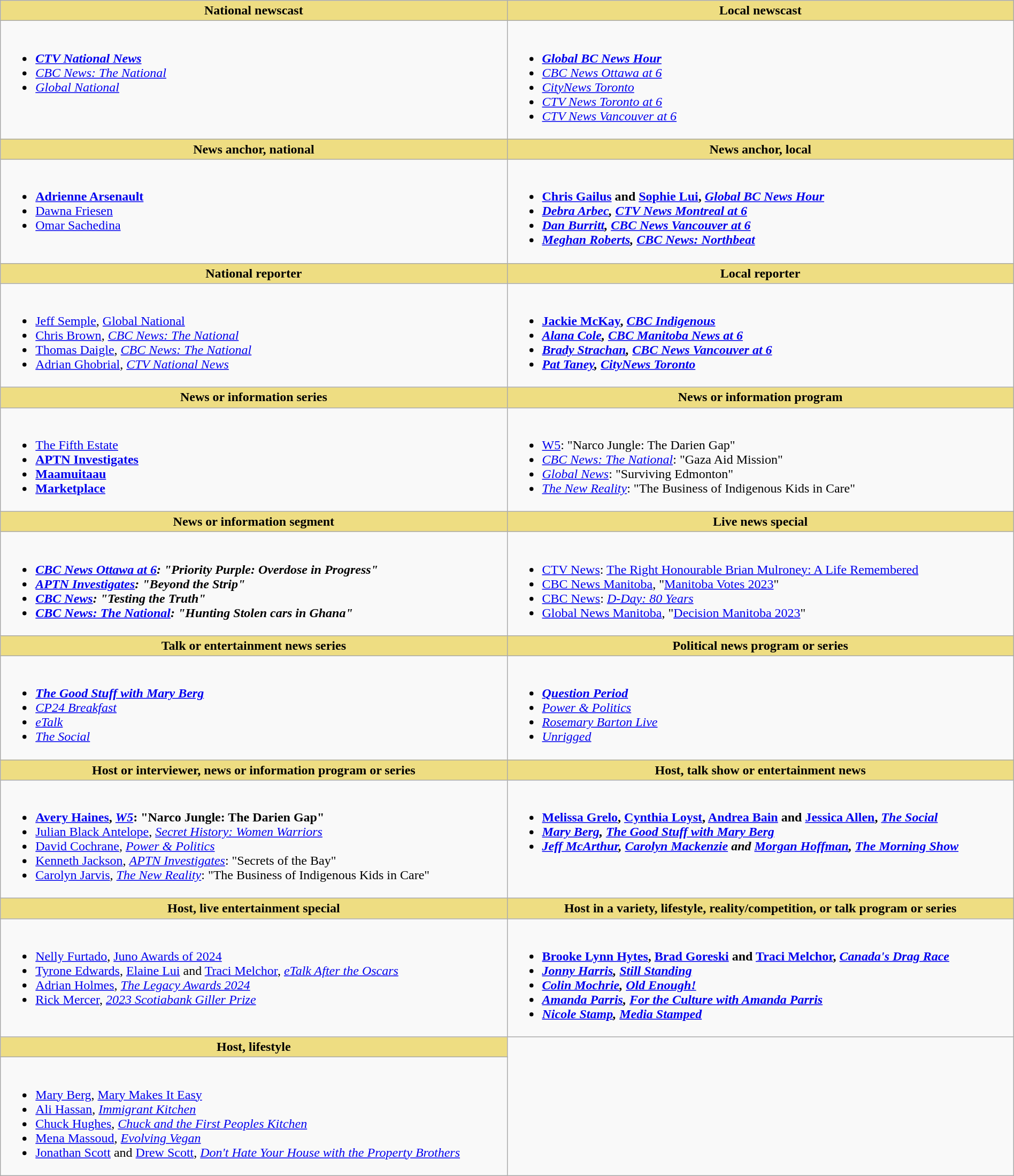<table class=wikitable width="100%">
<tr>
<th style="background:#EEDD82; width:50%">National newscast</th>
<th style="background:#EEDD82; width:50%">Local newscast</th>
</tr>
<tr>
<td valign="top"><br><ul><li> <strong><em><a href='#'>CTV National News</a></em></strong></li><li><em><a href='#'>CBC News: The National</a></em></li><li><em><a href='#'>Global National</a></em></li></ul></td>
<td valign="top"><br><ul><li> <strong><em><a href='#'>Global BC News Hour</a></em></strong></li><li><em><a href='#'>CBC News Ottawa at 6</a></em></li><li><em><a href='#'>CityNews Toronto</a></em></li><li><em><a href='#'>CTV News Toronto at 6</a></em></li><li><em><a href='#'>CTV News Vancouver at 6</a></em></li></ul></td>
</tr>
<tr>
<th style="background:#EEDD82; width:50%">News anchor, national</th>
<th style="background:#EEDD82; width:50%">News anchor, local</th>
</tr>
<tr>
<td valign="top"><br><ul><li> <strong><a href='#'>Adrienne Arsenault</a></strong></li><li><a href='#'>Dawna Friesen</a></li><li><a href='#'>Omar Sachedina</a></li></ul></td>
<td valign="top"><br><ul><li> <strong><a href='#'>Chris Gailus</a> and <a href='#'>Sophie Lui</a>, <em><a href='#'>Global BC News Hour</a><strong><em></li><li><a href='#'>Debra Arbec</a>, </em><a href='#'>CTV News Montreal at 6</a><em></li><li><a href='#'>Dan Burritt</a>, </em><a href='#'>CBC News Vancouver at 6</a><em></li><li><a href='#'>Meghan Roberts</a>, </em><a href='#'>CBC News: Northbeat</a><em></li></ul></td>
</tr>
<tr>
<th style="background:#EEDD82; width:50%">National reporter</th>
<th style="background:#EEDD82; width:50%">Local reporter</th>
</tr>
<tr>
<td valign="top"><br><ul><li> </strong><a href='#'>Jeff Semple</a>, </em><a href='#'>Global National</a></em></strong></li><li><a href='#'>Chris Brown</a>, <em><a href='#'>CBC News: The National</a></em></li><li><a href='#'>Thomas Daigle</a>, <em><a href='#'>CBC News: The National</a></em></li><li><a href='#'>Adrian Ghobrial</a>, <em><a href='#'>CTV National News</a></em></li></ul></td>
<td valign="top"><br><ul><li> <strong><a href='#'>Jackie McKay</a>, <em><a href='#'>CBC Indigenous</a><strong><em></li><li><a href='#'>Alana Cole</a>, </em><a href='#'>CBC Manitoba News at 6</a><em></li><li><a href='#'>Brady Strachan</a>, </em><a href='#'>CBC News Vancouver at 6</a><em></li><li><a href='#'>Pat Taney</a>, </em><a href='#'>CityNews Toronto</a><em></li></ul></td>
</tr>
<tr>
<th style="background:#EEDD82; width:50%">News or information series</th>
<th style="background:#EEDD82; width:50%">News or information program</th>
</tr>
<tr>
<td valign="top"><br><ul><li> </em></strong><a href='#'>The Fifth Estate</a><strong><em></li><li></em><a href='#'>APTN Investigates</a><em></li><li></em><a href='#'>Maamuitaau</a><em></li><li></em><a href='#'>Marketplace</a><em></li></ul></td>
<td valign="top"><br><ul><li> </em></strong><a href='#'>W5</a></em>: "Narco Jungle: The Darien Gap"</strong></li><li><em><a href='#'>CBC News: The National</a></em>: "Gaza Aid Mission"</li><li><em><a href='#'>Global News</a></em>: "Surviving Edmonton"</li><li><em><a href='#'>The New Reality</a></em>: "The Business of Indigenous Kids in Care"</li></ul></td>
</tr>
<tr>
<th style="background:#EEDD82; width:50%">News or information segment</th>
<th style="background:#EEDD82; width:50%">Live news special</th>
</tr>
<tr>
<td valign="top"><br><ul><li> <strong><em><a href='#'>CBC News Ottawa at 6</a><em>: "Priority Purple: Overdose in Progress"<strong></li><li></em><a href='#'>APTN Investigates</a><em>: "Beyond the Strip"</li><li></em><a href='#'>CBC News</a><em>: "Testing the Truth"</li><li></em><a href='#'>CBC News: The National</a><em>: "Hunting Stolen cars in Ghana"</li></ul></td>
<td valign="top"><br><ul><li> </strong><a href='#'>CTV News</a>: </em><a href='#'>The Right Honourable Brian Mulroney: A Life Remembered</a></em></strong></li><li><a href='#'>CBC News Manitoba</a>, "<a href='#'>Manitoba Votes 2023</a>"</li><li><a href='#'>CBC News</a>: <em><a href='#'>D-Day: 80 Years</a></em></li><li><a href='#'>Global News Manitoba</a>, "<a href='#'>Decision Manitoba 2023</a>"</li></ul></td>
</tr>
<tr>
<th style="background:#EEDD82; width:50%">Talk or entertainment news series</th>
<th style="background:#EEDD82; width:50%">Political news program or series</th>
</tr>
<tr>
<td valign="top"><br><ul><li> <strong><em><a href='#'>The Good Stuff with Mary Berg</a></em></strong></li><li><em><a href='#'>CP24 Breakfast</a></em></li><li><em><a href='#'>eTalk</a></em></li><li><em><a href='#'>The Social</a></em></li></ul></td>
<td valign="top"><br><ul><li> <strong><em><a href='#'>Question Period</a></em></strong></li><li><em><a href='#'>Power & Politics</a></em></li><li><em><a href='#'>Rosemary Barton Live</a></em></li><li><em><a href='#'>Unrigged</a></em></li></ul></td>
</tr>
<tr>
<th style="background:#EEDD82; width:50%">Host or interviewer, news or information program or series</th>
<th style="background:#EEDD82; width:50%">Host, talk show or entertainment news</th>
</tr>
<tr>
<td valign="top"><br><ul><li> <strong><a href='#'>Avery Haines</a>, <em><a href='#'>W5</a></em>: "Narco Jungle: The Darien Gap"</strong></li><li><a href='#'>Julian Black Antelope</a>, <em><a href='#'>Secret History: Women Warriors</a></em></li><li><a href='#'>David Cochrane</a>, <em><a href='#'>Power & Politics</a></em></li><li><a href='#'>Kenneth Jackson</a>, <em><a href='#'>APTN Investigates</a></em>: "Secrets of the Bay"</li><li><a href='#'>Carolyn Jarvis</a>, <em><a href='#'>The New Reality</a></em>: "The Business of Indigenous Kids in Care"</li></ul></td>
<td valign="top"><br><ul><li> <strong><a href='#'>Melissa Grelo</a>, <a href='#'>Cynthia Loyst</a>, <a href='#'>Andrea Bain</a> and <a href='#'>Jessica Allen</a>, <em><a href='#'>The Social</a><strong><em></li><li><a href='#'>Mary Berg</a>, </em><a href='#'>The Good Stuff with Mary Berg</a><em></li><li><a href='#'>Jeff McArthur</a>, <a href='#'>Carolyn Mackenzie</a> and <a href='#'>Morgan Hoffman</a>, </em><a href='#'>The Morning Show</a><em></li></ul></td>
</tr>
<tr>
<th style="background:#EEDD82; width:50%">Host, live entertainment special</th>
<th style="background:#EEDD82; width:50%">Host in a variety, lifestyle, reality/competition, or talk program or series</th>
</tr>
<tr>
<td valign="top"><br><ul><li> </strong><a href='#'>Nelly Furtado</a>, </em><a href='#'>Juno Awards of 2024</a></em></strong></li><li><a href='#'>Tyrone Edwards</a>, <a href='#'>Elaine Lui</a> and <a href='#'>Traci Melchor</a>, <em><a href='#'>eTalk After the Oscars</a></em></li><li><a href='#'>Adrian Holmes</a>, <em><a href='#'>The Legacy Awards 2024</a></em></li><li><a href='#'>Rick Mercer</a>, <em><a href='#'>2023 Scotiabank Giller Prize</a></em></li></ul></td>
<td valign="top"><br><ul><li> <strong><a href='#'>Brooke Lynn Hytes</a>, <a href='#'>Brad Goreski</a> and <a href='#'>Traci Melchor</a>, <em><a href='#'>Canada's Drag Race</a><strong><em></li><li><a href='#'>Jonny Harris</a>, </em><a href='#'>Still Standing</a><em></li><li><a href='#'>Colin Mochrie</a>, </em><a href='#'>Old Enough!</a><em></li><li><a href='#'>Amanda Parris</a>, </em><a href='#'>For the Culture with Amanda Parris</a><em></li><li><a href='#'>Nicole Stamp</a>, </em><a href='#'>Media Stamped</a><em></li></ul></td>
</tr>
<tr>
<th style="background:#EEDD82; width:50%">Host, lifestyle</th>
</tr>
<tr>
<td valign="top"><br><ul><li> </strong><a href='#'>Mary Berg</a>, </em><a href='#'>Mary Makes It Easy</a></em></strong></li><li><a href='#'>Ali Hassan</a>, <em><a href='#'>Immigrant Kitchen</a></em></li><li><a href='#'>Chuck Hughes</a>, <em><a href='#'>Chuck and the First Peoples Kitchen</a></em></li><li><a href='#'>Mena Massoud</a>, <em><a href='#'>Evolving Vegan</a></em></li><li><a href='#'>Jonathan Scott</a> and <a href='#'>Drew Scott</a>, <em><a href='#'>Don't Hate Your House with the Property Brothers</a></em></li></ul></td>
</tr>
</table>
